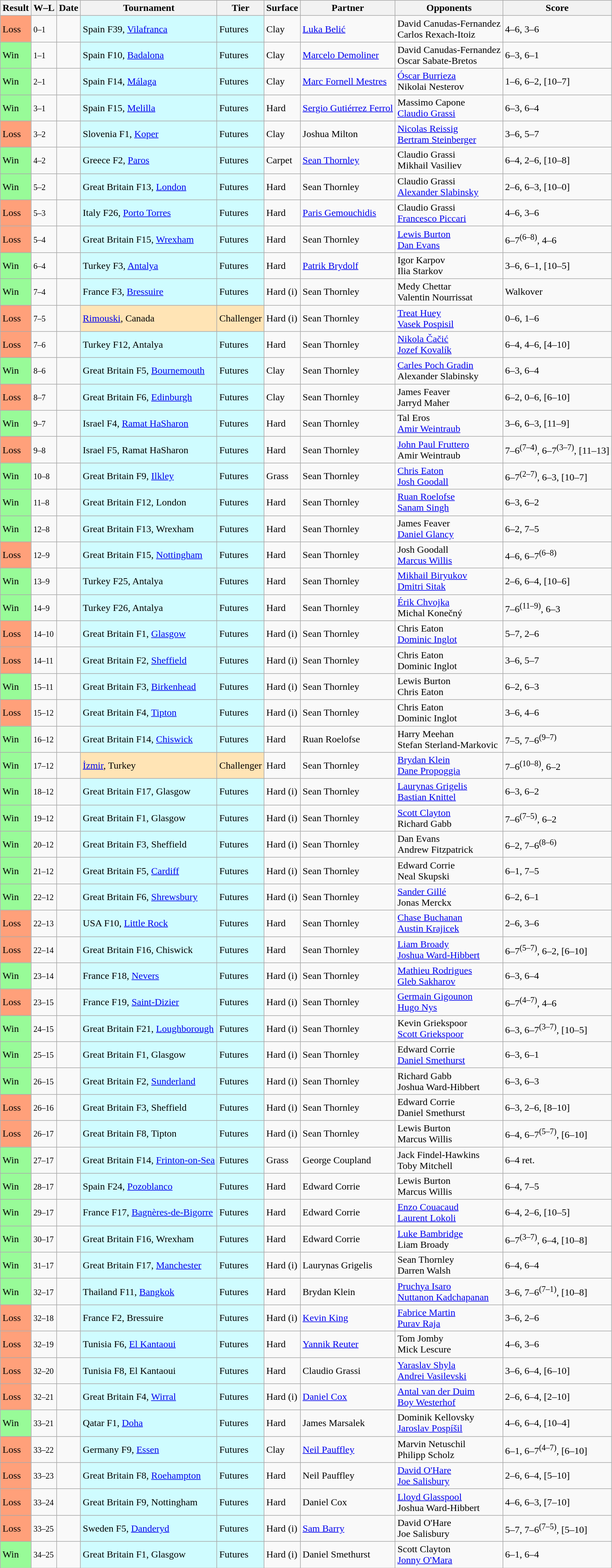<table class="sortable wikitable">
<tr>
<th>Result</th>
<th class="unsortable">W–L</th>
<th>Date</th>
<th>Tournament</th>
<th>Tier</th>
<th>Surface</th>
<th>Partner</th>
<th>Opponents</th>
<th class="unsortable">Score</th>
</tr>
<tr>
<td bgcolor=FFA07A>Loss</td>
<td><small>0–1</small></td>
<td></td>
<td style="background:#cffcff;">Spain F39, <a href='#'>Vilafranca</a></td>
<td style="background:#cffcff;">Futures</td>
<td>Clay</td>
<td> <a href='#'>Luka Belić</a></td>
<td> David Canudas-Fernandez<br> Carlos Rexach-Itoiz</td>
<td>4–6, 3–6</td>
</tr>
<tr>
<td bgcolor=98FB98>Win</td>
<td><small>1–1</small></td>
<td></td>
<td style="background:#cffcff;">Spain F10, <a href='#'>Badalona</a></td>
<td style="background:#cffcff;">Futures</td>
<td>Clay</td>
<td> <a href='#'>Marcelo Demoliner</a></td>
<td> David Canudas-Fernandez<br> Oscar Sabate-Bretos</td>
<td>6–3, 6–1</td>
</tr>
<tr>
<td bgcolor=98FB98>Win</td>
<td><small>2–1</small></td>
<td></td>
<td style="background:#cffcff;">Spain F14, <a href='#'>Málaga</a></td>
<td style="background:#cffcff;">Futures</td>
<td>Clay</td>
<td> <a href='#'>Marc Fornell Mestres</a></td>
<td> <a href='#'>Óscar Burrieza</a><br> Nikolai Nesterov</td>
<td>1–6, 6–2, [10–7]</td>
</tr>
<tr>
<td bgcolor=98FB98>Win</td>
<td><small>3–1</small></td>
<td></td>
<td style="background:#cffcff;">Spain F15, <a href='#'>Melilla</a></td>
<td style="background:#cffcff;">Futures</td>
<td>Hard</td>
<td> <a href='#'>Sergio Gutiérrez Ferrol</a></td>
<td> Massimo Capone<br> <a href='#'>Claudio Grassi</a></td>
<td>6–3, 6–4</td>
</tr>
<tr>
<td bgcolor=FFA07A>Loss</td>
<td><small>3–2</small></td>
<td></td>
<td style="background:#cffcff;">Slovenia F1, <a href='#'>Koper</a></td>
<td style="background:#cffcff;">Futures</td>
<td>Clay</td>
<td> Joshua Milton</td>
<td> <a href='#'>Nicolas Reissig</a><br> <a href='#'>Bertram Steinberger</a></td>
<td>3–6, 5–7</td>
</tr>
<tr>
<td bgcolor=98FB98>Win</td>
<td><small>4–2</small></td>
<td></td>
<td style="background:#cffcff;">Greece F2, <a href='#'>Paros</a></td>
<td style="background:#cffcff;">Futures</td>
<td>Carpet</td>
<td> <a href='#'>Sean Thornley</a></td>
<td> Claudio Grassi<br> Mikhail Vasiliev</td>
<td>6–4, 2–6, [10–8]</td>
</tr>
<tr>
<td bgcolor=98FB98>Win</td>
<td><small>5–2</small></td>
<td></td>
<td style="background:#cffcff;">Great Britain F13, <a href='#'>London</a></td>
<td style="background:#cffcff;">Futures</td>
<td>Hard</td>
<td> Sean Thornley</td>
<td> Claudio Grassi<br> <a href='#'>Alexander Slabinsky</a></td>
<td>2–6, 6–3, [10–0]</td>
</tr>
<tr>
<td bgcolor=FFA07A>Loss</td>
<td><small>5–3</small></td>
<td></td>
<td style="background:#cffcff;">Italy F26, <a href='#'>Porto Torres</a></td>
<td style="background:#cffcff;">Futures</td>
<td>Hard</td>
<td> <a href='#'>Paris Gemouchidis</a></td>
<td> Claudio Grassi<br> <a href='#'>Francesco Piccari</a></td>
<td>4–6, 3–6</td>
</tr>
<tr>
<td bgcolor=FFA07A>Loss</td>
<td><small>5–4</small></td>
<td></td>
<td style="background:#cffcff;">Great Britain F15, <a href='#'>Wrexham</a></td>
<td style="background:#cffcff;">Futures</td>
<td>Hard</td>
<td> Sean Thornley</td>
<td> <a href='#'>Lewis Burton</a><br> <a href='#'>Dan Evans</a></td>
<td>6–7<sup>(6–8)</sup>, 4–6</td>
</tr>
<tr>
<td bgcolor=98FB98>Win</td>
<td><small>6–4</small></td>
<td></td>
<td style="background:#cffcff;">Turkey F3, <a href='#'>Antalya</a></td>
<td style="background:#cffcff;">Futures</td>
<td>Hard</td>
<td> <a href='#'>Patrik Brydolf</a></td>
<td> Igor Karpov<br> Ilia Starkov</td>
<td>3–6, 6–1, [10–5]</td>
</tr>
<tr>
<td bgcolor=98FB98>Win</td>
<td><small>7–4</small></td>
<td></td>
<td style="background:#cffcff;">France F3, <a href='#'>Bressuire</a></td>
<td style="background:#cffcff;">Futures</td>
<td>Hard (i)</td>
<td> Sean Thornley</td>
<td> Medy Chettar<br> Valentin Nourrissat</td>
<td>Walkover</td>
</tr>
<tr>
<td bgcolor=FFA07A>Loss</td>
<td><small>7–5</small></td>
<td><a href='#'></a></td>
<td style="background:moccasin;"><a href='#'>Rimouski</a>, Canada</td>
<td style="background:moccasin;">Challenger</td>
<td>Hard (i)</td>
<td> Sean Thornley</td>
<td> <a href='#'>Treat Huey</a><br> <a href='#'>Vasek Pospisil</a></td>
<td>0–6, 1–6</td>
</tr>
<tr>
<td bgcolor=FFA07A>Loss</td>
<td><small>7–6</small></td>
<td></td>
<td style="background:#cffcff;">Turkey F12, Antalya</td>
<td style="background:#cffcff;">Futures</td>
<td>Hard</td>
<td> Sean Thornley</td>
<td> <a href='#'>Nikola Čačić</a><br> <a href='#'>Jozef Kovalík</a></td>
<td>6–4, 4–6, [4–10]</td>
</tr>
<tr>
<td bgcolor=98FB98>Win</td>
<td><small>8–6</small></td>
<td></td>
<td style="background:#cffcff;">Great Britain F5, <a href='#'>Bournemouth</a></td>
<td style="background:#cffcff;">Futures</td>
<td>Clay</td>
<td> Sean Thornley</td>
<td> <a href='#'>Carles Poch Gradin</a><br> Alexander Slabinsky</td>
<td>6–3, 6–4</td>
</tr>
<tr>
<td bgcolor=FFA07A>Loss</td>
<td><small>8–7</small></td>
<td></td>
<td style="background:#cffcff;">Great Britain F6, <a href='#'>Edinburgh</a></td>
<td style="background:#cffcff;">Futures</td>
<td>Clay</td>
<td> Sean Thornley</td>
<td> James Feaver<br> Jarryd Maher</td>
<td>6–2, 0–6, [6–10]</td>
</tr>
<tr>
<td bgcolor=98FB98>Win</td>
<td><small>9–7</small></td>
<td></td>
<td style="background:#cffcff;">Israel F4, <a href='#'>Ramat HaSharon</a></td>
<td style="background:#cffcff;">Futures</td>
<td>Hard</td>
<td> Sean Thornley</td>
<td> Tal Eros<br> <a href='#'>Amir Weintraub</a></td>
<td>3–6, 6–3, [11–9]</td>
</tr>
<tr>
<td bgcolor=FFA07A>Loss</td>
<td><small>9–8</small></td>
<td></td>
<td style="background:#cffcff;">Israel F5, Ramat HaSharon</td>
<td style="background:#cffcff;">Futures</td>
<td>Hard</td>
<td> Sean Thornley</td>
<td> <a href='#'>John Paul Fruttero</a><br> Amir Weintraub</td>
<td>7–6<sup>(7–4)</sup>, 6–7<sup>(3–7)</sup>, [11–13]</td>
</tr>
<tr>
<td bgcolor=98FB98>Win</td>
<td><small>10–8</small></td>
<td></td>
<td style="background:#cffcff;">Great Britain F9, <a href='#'>Ilkley</a></td>
<td style="background:#cffcff;">Futures</td>
<td>Grass</td>
<td> Sean Thornley</td>
<td> <a href='#'>Chris Eaton</a><br> <a href='#'>Josh Goodall</a></td>
<td>6–7<sup>(2–7)</sup>, 6–3, [10–7]</td>
</tr>
<tr>
<td bgcolor=98FB98>Win</td>
<td><small>11–8</small></td>
<td></td>
<td style="background:#cffcff;">Great Britain F12, London</td>
<td style="background:#cffcff;">Futures</td>
<td>Hard</td>
<td> Sean Thornley</td>
<td> <a href='#'>Ruan Roelofse</a><br> <a href='#'>Sanam Singh</a></td>
<td>6–3, 6–2</td>
</tr>
<tr>
<td bgcolor=98FB98>Win</td>
<td><small>12–8</small></td>
<td></td>
<td style="background:#cffcff;">Great Britain F13, Wrexham</td>
<td style="background:#cffcff;">Futures</td>
<td>Hard</td>
<td> Sean Thornley</td>
<td> James Feaver<br> <a href='#'>Daniel Glancy</a></td>
<td>6–2, 7–5</td>
</tr>
<tr>
<td bgcolor=FFA07A>Loss</td>
<td><small>12–9</small></td>
<td></td>
<td style="background:#cffcff;">Great Britain F15, <a href='#'>Nottingham</a></td>
<td style="background:#cffcff;">Futures</td>
<td>Hard</td>
<td> Sean Thornley</td>
<td> Josh Goodall<br> <a href='#'>Marcus Willis</a></td>
<td>4–6, 6–7<sup>(6–8)</sup></td>
</tr>
<tr>
<td bgcolor=98FB98>Win</td>
<td><small>13–9</small></td>
<td></td>
<td style="background:#cffcff;">Turkey F25, Antalya</td>
<td style="background:#cffcff;">Futures</td>
<td>Hard</td>
<td> Sean Thornley</td>
<td> <a href='#'>Mikhail Biryukov</a><br> <a href='#'>Dmitri Sitak</a></td>
<td>2–6, 6–4, [10–6]</td>
</tr>
<tr>
<td bgcolor=98FB98>Win</td>
<td><small>14–9</small></td>
<td></td>
<td style="background:#cffcff;">Turkey F26, Antalya</td>
<td style="background:#cffcff;">Futures</td>
<td>Hard</td>
<td> Sean Thornley</td>
<td> <a href='#'>Érik Chvojka</a><br> Michal Konečný</td>
<td>7–6<sup>(11–9)</sup>, 6–3</td>
</tr>
<tr>
<td bgcolor=FFA07A>Loss</td>
<td><small>14–10</small></td>
<td></td>
<td style="background:#cffcff;">Great Britain F1, <a href='#'>Glasgow</a></td>
<td style="background:#cffcff;">Futures</td>
<td>Hard (i)</td>
<td> Sean Thornley</td>
<td> Chris Eaton<br> <a href='#'>Dominic Inglot</a></td>
<td>5–7, 2–6</td>
</tr>
<tr>
<td bgcolor=FFA07A>Loss</td>
<td><small>14–11</small></td>
<td></td>
<td style="background:#cffcff;">Great Britain F2, <a href='#'>Sheffield</a></td>
<td style="background:#cffcff;">Futures</td>
<td>Hard (i)</td>
<td> Sean Thornley</td>
<td> Chris Eaton<br> Dominic Inglot</td>
<td>3–6, 5–7</td>
</tr>
<tr>
<td bgcolor=98FB98>Win</td>
<td><small>15–11</small></td>
<td></td>
<td style="background:#cffcff;">Great Britain F3, <a href='#'>Birkenhead</a></td>
<td style="background:#cffcff;">Futures</td>
<td>Hard (i)</td>
<td> Sean Thornley</td>
<td> Lewis Burton<br> Chris Eaton</td>
<td>6–2, 6–3</td>
</tr>
<tr>
<td bgcolor=FFA07A>Loss</td>
<td><small>15–12</small></td>
<td></td>
<td style="background:#cffcff;">Great Britain F4, <a href='#'>Tipton</a></td>
<td style="background:#cffcff;">Futures</td>
<td>Hard (i)</td>
<td> Sean Thornley</td>
<td> Chris Eaton<br> Dominic Inglot</td>
<td>3–6, 4–6</td>
</tr>
<tr>
<td bgcolor=98FB98>Win</td>
<td><small>16–12</small></td>
<td></td>
<td style="background:#cffcff;">Great Britain F14, <a href='#'>Chiswick</a></td>
<td style="background:#cffcff;">Futures</td>
<td>Hard</td>
<td> Ruan Roelofse</td>
<td> Harry Meehan<br> Stefan Sterland-Markovic</td>
<td>7–5, 7–6<sup>(9–7)</sup></td>
</tr>
<tr>
<td bgcolor=98FB98>Win</td>
<td><small>17–12</small></td>
<td><a href='#'></a></td>
<td style="background:moccasin;"><a href='#'>İzmir</a>, Turkey</td>
<td style="background:moccasin;">Challenger</td>
<td>Hard</td>
<td> Sean Thornley</td>
<td> <a href='#'>Brydan Klein</a><br> <a href='#'>Dane Propoggia</a></td>
<td>7–6<sup>(10–8)</sup>, 6–2</td>
</tr>
<tr>
<td bgcolor=98FB98>Win</td>
<td><small>18–12</small></td>
<td></td>
<td style="background:#cffcff;">Great Britain F17, Glasgow</td>
<td style="background:#cffcff;">Futures</td>
<td>Hard (i)</td>
<td> Sean Thornley</td>
<td> <a href='#'>Laurynas Grigelis</a><br> <a href='#'>Bastian Knittel</a></td>
<td>6–3, 6–2</td>
</tr>
<tr>
<td bgcolor=98FB98>Win</td>
<td><small>19–12</small></td>
<td></td>
<td style="background:#cffcff;">Great Britain F1, Glasgow</td>
<td style="background:#cffcff;">Futures</td>
<td>Hard (i)</td>
<td> Sean Thornley</td>
<td> <a href='#'>Scott Clayton</a><br> Richard Gabb</td>
<td>7–6<sup>(7–5)</sup>, 6–2</td>
</tr>
<tr>
<td bgcolor=98FB98>Win</td>
<td><small>20–12</small></td>
<td></td>
<td style="background:#cffcff;">Great Britain F3, Sheffield</td>
<td style="background:#cffcff;">Futures</td>
<td>Hard (i)</td>
<td> Sean Thornley</td>
<td> Dan Evans<br> Andrew Fitzpatrick</td>
<td>6–2, 7–6<sup>(8–6)</sup></td>
</tr>
<tr>
<td bgcolor=98FB98>Win</td>
<td><small>21–12</small></td>
<td></td>
<td style="background:#cffcff;">Great Britain F5, <a href='#'>Cardiff</a></td>
<td style="background:#cffcff;">Futures</td>
<td>Hard (i)</td>
<td> Sean Thornley</td>
<td> Edward Corrie<br> Neal Skupski</td>
<td>6–1, 7–5</td>
</tr>
<tr>
<td bgcolor=98FB98>Win</td>
<td><small>22–12</small></td>
<td></td>
<td style="background:#cffcff;">Great Britain F6, <a href='#'>Shrewsbury</a></td>
<td style="background:#cffcff;">Futures</td>
<td>Hard (i)</td>
<td> Sean Thornley</td>
<td> <a href='#'>Sander Gillé</a><br> Jonas Merckx</td>
<td>6–2, 6–1</td>
</tr>
<tr>
<td bgcolor=FFA07A>Loss</td>
<td><small>22–13</small></td>
<td></td>
<td style="background:#cffcff;">USA F10, <a href='#'>Little Rock</a></td>
<td style="background:#cffcff;">Futures</td>
<td>Hard</td>
<td> Sean Thornley</td>
<td> <a href='#'>Chase Buchanan</a><br> <a href='#'>Austin Krajicek</a></td>
<td>2–6, 3–6</td>
</tr>
<tr>
<td bgcolor=FFA07A>Loss</td>
<td><small>22–14</small></td>
<td></td>
<td style="background:#cffcff;">Great Britain F16, Chiswick</td>
<td style="background:#cffcff;">Futures</td>
<td>Hard</td>
<td> Sean Thornley</td>
<td> <a href='#'>Liam Broady</a><br> <a href='#'>Joshua Ward-Hibbert</a></td>
<td>6–7<sup>(5–7)</sup>, 6–2, [6–10]</td>
</tr>
<tr>
<td bgcolor=98FB98>Win</td>
<td><small>23–14</small></td>
<td></td>
<td style="background:#cffcff;">France F18, <a href='#'>Nevers</a></td>
<td style="background:#cffcff;">Futures</td>
<td>Hard (i)</td>
<td> Sean Thornley</td>
<td> <a href='#'>Mathieu Rodrigues</a><br> <a href='#'>Gleb Sakharov</a></td>
<td>6–3, 6–4</td>
</tr>
<tr>
<td bgcolor=FFA07A>Loss</td>
<td><small>23–15</small></td>
<td></td>
<td style="background:#cffcff;">France F19, <a href='#'>Saint-Dizier</a></td>
<td style="background:#cffcff;">Futures</td>
<td>Hard (i)</td>
<td> Sean Thornley</td>
<td> <a href='#'>Germain Gigounon</a><br> <a href='#'>Hugo Nys</a></td>
<td>6–7<sup>(4–7)</sup>, 4–6</td>
</tr>
<tr>
<td bgcolor=98FB98>Win</td>
<td><small>24–15</small></td>
<td></td>
<td style="background:#cffcff;">Great Britain F21, <a href='#'>Loughborough</a></td>
<td style="background:#cffcff;">Futures</td>
<td>Hard (i)</td>
<td> Sean Thornley</td>
<td> Kevin Griekspoor<br> <a href='#'>Scott Griekspoor</a></td>
<td>6–3, 6–7<sup>(3–7)</sup>, [10–5]</td>
</tr>
<tr>
<td bgcolor=98FB98>Win</td>
<td><small>25–15</small></td>
<td></td>
<td style="background:#cffcff;">Great Britain F1, Glasgow</td>
<td style="background:#cffcff;">Futures</td>
<td>Hard (i)</td>
<td> Sean Thornley</td>
<td> Edward Corrie<br> <a href='#'>Daniel Smethurst</a></td>
<td>6–3, 6–1</td>
</tr>
<tr>
<td bgcolor=98FB98>Win</td>
<td><small>26–15</small></td>
<td></td>
<td style="background:#cffcff;">Great Britain F2, <a href='#'>Sunderland</a></td>
<td style="background:#cffcff;">Futures</td>
<td>Hard (i)</td>
<td> Sean Thornley</td>
<td> Richard Gabb<br> Joshua Ward-Hibbert</td>
<td>6–3, 6–3</td>
</tr>
<tr>
<td bgcolor=FFA07A>Loss</td>
<td><small>26–16</small></td>
<td></td>
<td style="background:#cffcff;">Great Britain F3, Sheffield</td>
<td style="background:#cffcff;">Futures</td>
<td>Hard (i)</td>
<td> Sean Thornley</td>
<td> Edward Corrie<br> Daniel Smethurst</td>
<td>6–3, 2–6, [8–10]</td>
</tr>
<tr>
<td bgcolor=FFA07A>Loss</td>
<td><small>26–17</small></td>
<td></td>
<td style="background:#cffcff;">Great Britain F8, Tipton</td>
<td style="background:#cffcff;">Futures</td>
<td>Hard (i)</td>
<td> Sean Thornley</td>
<td> Lewis Burton<br> Marcus Willis</td>
<td>6–4, 6–7<sup>(5–7)</sup>, [6–10]</td>
</tr>
<tr>
<td bgcolor=98FB98>Win</td>
<td><small>27–17</small></td>
<td></td>
<td style="background:#cffcff;">Great Britain F14, <a href='#'>Frinton-on-Sea</a></td>
<td style="background:#cffcff;">Futures</td>
<td>Grass</td>
<td> George Coupland</td>
<td> Jack Findel-Hawkins<br> Toby Mitchell</td>
<td>6–4 ret.</td>
</tr>
<tr>
<td bgcolor=98FB98>Win</td>
<td><small>28–17</small></td>
<td></td>
<td style="background:#cffcff;">Spain F24, <a href='#'>Pozoblanco</a></td>
<td style="background:#cffcff;">Futures</td>
<td>Hard</td>
<td> Edward Corrie</td>
<td> Lewis Burton<br> Marcus Willis</td>
<td>6–4, 7–5</td>
</tr>
<tr>
<td bgcolor=98FB98>Win</td>
<td><small>29–17</small></td>
<td></td>
<td style="background:#cffcff;">France F17, <a href='#'>Bagnères-de-Bigorre</a></td>
<td style="background:#cffcff;">Futures</td>
<td>Hard</td>
<td> Edward Corrie</td>
<td> <a href='#'>Enzo Couacaud</a><br> <a href='#'>Laurent Lokoli</a></td>
<td>6–4, 2–6, [10–5]</td>
</tr>
<tr>
<td bgcolor=98FB98>Win</td>
<td><small>30–17</small></td>
<td></td>
<td style="background:#cffcff;">Great Britain F16, Wrexham</td>
<td style="background:#cffcff;">Futures</td>
<td>Hard</td>
<td> Edward Corrie</td>
<td> <a href='#'>Luke Bambridge</a><br> Liam Broady</td>
<td>6–7<sup>(3–7)</sup>, 6–4, [10–8]</td>
</tr>
<tr>
<td bgcolor=98FB98>Win</td>
<td><small>31–17</small></td>
<td></td>
<td style="background:#cffcff;">Great Britain F17, <a href='#'>Manchester</a></td>
<td style="background:#cffcff;">Futures</td>
<td>Hard (i)</td>
<td> Laurynas Grigelis</td>
<td> Sean Thornley<br> Darren Walsh</td>
<td>6–4, 6–4</td>
</tr>
<tr>
<td bgcolor=98FB98>Win</td>
<td><small>32–17</small></td>
<td></td>
<td style="background:#cffcff;">Thailand F11, <a href='#'>Bangkok</a></td>
<td style="background:#cffcff;">Futures</td>
<td>Hard</td>
<td> Brydan Klein</td>
<td> <a href='#'>Pruchya Isaro</a><br> <a href='#'>Nuttanon Kadchapanan</a></td>
<td>3–6, 7–6<sup>(7–1)</sup>, [10–8]</td>
</tr>
<tr>
<td bgcolor=FFA07A>Loss</td>
<td><small>32–18</small></td>
<td></td>
<td style="background:#cffcff;">France F2, Bressuire</td>
<td style="background:#cffcff;">Futures</td>
<td>Hard (i)</td>
<td> <a href='#'>Kevin King</a></td>
<td> <a href='#'>Fabrice Martin</a><br> <a href='#'>Purav Raja</a></td>
<td>3–6, 2–6</td>
</tr>
<tr>
<td bgcolor=FFA07A>Loss</td>
<td><small>32–19</small></td>
<td></td>
<td style="background:#cffcff;">Tunisia F6, <a href='#'>El Kantaoui</a></td>
<td style="background:#cffcff;">Futures</td>
<td>Hard</td>
<td> <a href='#'>Yannik Reuter</a></td>
<td> Tom Jomby<br> Mick Lescure</td>
<td>4–6, 3–6</td>
</tr>
<tr>
<td bgcolor=FFA07A>Loss</td>
<td><small>32–20</small></td>
<td></td>
<td style="background:#cffcff;">Tunisia F8, El Kantaoui</td>
<td style="background:#cffcff;">Futures</td>
<td>Hard</td>
<td> Claudio Grassi</td>
<td> <a href='#'>Yaraslav Shyla</a><br> <a href='#'>Andrei Vasilevski</a></td>
<td>3–6, 6–4, [6–10]</td>
</tr>
<tr>
<td bgcolor=FFA07A>Loss</td>
<td><small>32–21</small></td>
<td></td>
<td style="background:#cffcff;">Great Britain F4, <a href='#'>Wirral</a></td>
<td style="background:#cffcff;">Futures</td>
<td>Hard (i)</td>
<td> <a href='#'>Daniel Cox</a></td>
<td> <a href='#'>Antal van der Duim</a><br> <a href='#'>Boy Westerhof</a></td>
<td>2–6, 6–4, [2–10]</td>
</tr>
<tr>
<td bgcolor=98FB98>Win</td>
<td><small>33–21</small></td>
<td></td>
<td style="background:#cffcff;">Qatar F1, <a href='#'>Doha</a></td>
<td style="background:#cffcff;">Futures</td>
<td>Hard</td>
<td> James Marsalek</td>
<td> Dominik Kellovsky<br> <a href='#'>Jaroslav Pospíšil</a></td>
<td>4–6, 6–4, [10–4]</td>
</tr>
<tr>
<td bgcolor=FFA07A>Loss</td>
<td><small>33–22</small></td>
<td></td>
<td style="background:#cffcff;">Germany F9, <a href='#'>Essen</a></td>
<td style="background:#cffcff;">Futures</td>
<td>Clay</td>
<td> <a href='#'>Neil Pauffley</a></td>
<td> Marvin Netuschil<br> Philipp Scholz</td>
<td>6–1, 6–7<sup>(4–7)</sup>, [6–10]</td>
</tr>
<tr>
<td bgcolor=FFA07A>Loss</td>
<td><small>33–23</small></td>
<td></td>
<td style="background:#cffcff;">Great Britain F8, <a href='#'>Roehampton</a></td>
<td style="background:#cffcff;">Futures</td>
<td>Hard</td>
<td> Neil Pauffley</td>
<td> <a href='#'>David O'Hare</a><br> <a href='#'>Joe Salisbury</a></td>
<td>2–6, 6–4, [5–10]</td>
</tr>
<tr>
<td bgcolor=FFA07A>Loss</td>
<td><small>33–24</small></td>
<td></td>
<td style="background:#cffcff;">Great Britain F9, Nottingham</td>
<td style="background:#cffcff;">Futures</td>
<td>Hard</td>
<td> Daniel Cox</td>
<td> <a href='#'>Lloyd Glasspool</a><br> Joshua Ward-Hibbert</td>
<td>4–6, 6–3, [7–10]</td>
</tr>
<tr>
<td bgcolor=FFA07A>Loss</td>
<td><small>33–25</small></td>
<td></td>
<td style="background:#cffcff;">Sweden F5, <a href='#'>Danderyd</a></td>
<td style="background:#cffcff;">Futures</td>
<td>Hard (i)</td>
<td> <a href='#'>Sam Barry</a></td>
<td> David O'Hare<br> Joe Salisbury</td>
<td>5–7, 7–6<sup>(7–5)</sup>, [5–10]</td>
</tr>
<tr>
<td bgcolor=98FB98>Win</td>
<td><small>34–25</small></td>
<td></td>
<td style="background:#cffcff;">Great Britain F1, Glasgow</td>
<td style="background:#cffcff;">Futures</td>
<td>Hard (i)</td>
<td> Daniel Smethurst</td>
<td> Scott Clayton<br> <a href='#'>Jonny O'Mara</a></td>
<td>6–1, 6–4</td>
</tr>
</table>
